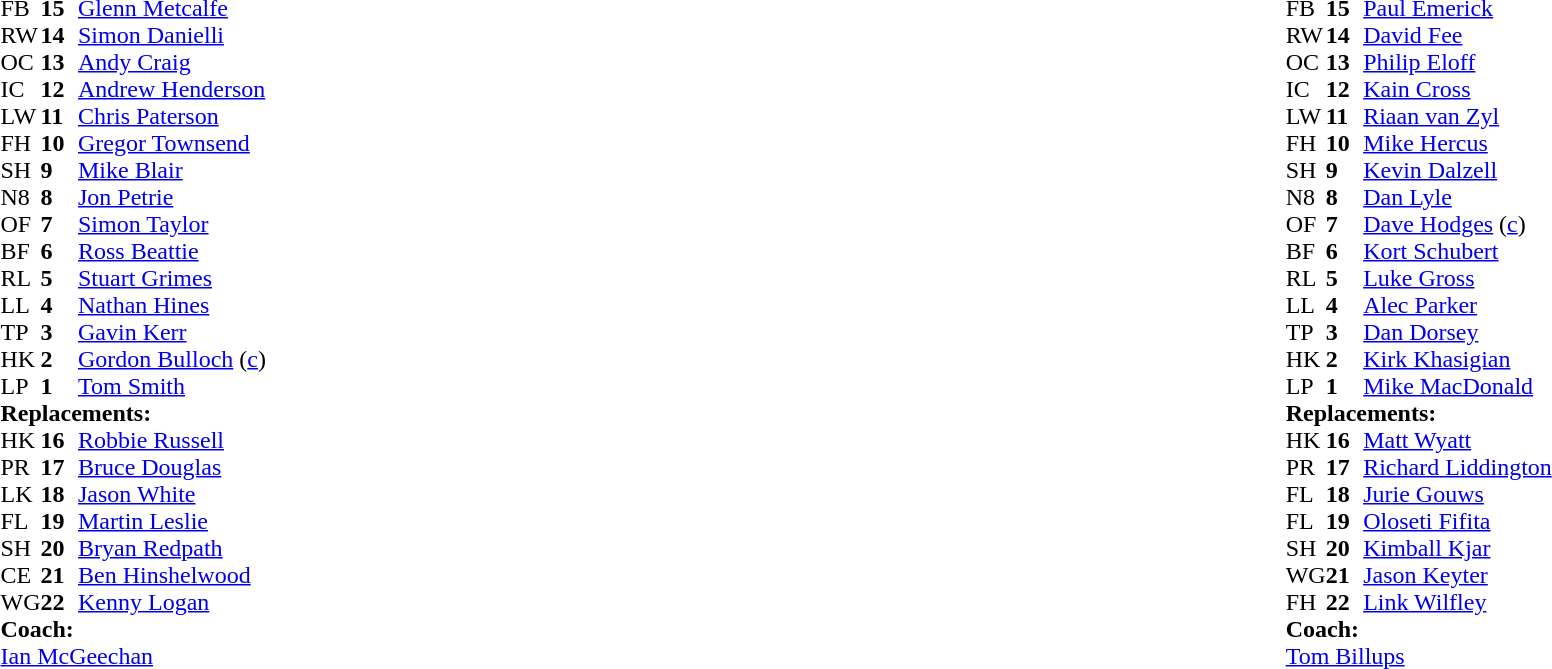<table style="width:100%">
<tr>
<td style="vertical-align:top;width:50%"><br><table cellspacing="0" cellpadding="0">
<tr>
<th width="25"></th>
<th width="25"></th>
</tr>
<tr>
<td>FB</td>
<td><strong>15</strong></td>
<td><a href='#'>Glenn Metcalfe</a></td>
</tr>
<tr>
<td>RW</td>
<td><strong>14</strong></td>
<td><a href='#'>Simon Danielli</a></td>
</tr>
<tr>
<td>OC</td>
<td><strong>13</strong></td>
<td><a href='#'>Andy Craig</a></td>
</tr>
<tr>
<td>IC</td>
<td><strong>12</strong></td>
<td><a href='#'>Andrew Henderson</a></td>
</tr>
<tr>
<td>LW</td>
<td><strong>11</strong></td>
<td><a href='#'>Chris Paterson</a></td>
</tr>
<tr>
<td>FH</td>
<td><strong>10</strong></td>
<td><a href='#'>Gregor Townsend</a></td>
</tr>
<tr>
<td>SH</td>
<td><strong>9</strong></td>
<td><a href='#'>Mike Blair</a></td>
</tr>
<tr>
<td>N8</td>
<td><strong>8</strong></td>
<td><a href='#'>Jon Petrie</a></td>
</tr>
<tr>
<td>OF</td>
<td><strong>7</strong></td>
<td><a href='#'>Simon Taylor</a></td>
</tr>
<tr>
<td>BF</td>
<td><strong>6</strong></td>
<td><a href='#'>Ross Beattie</a></td>
</tr>
<tr>
<td>RL</td>
<td><strong>5</strong></td>
<td><a href='#'>Stuart Grimes</a></td>
</tr>
<tr>
<td>LL</td>
<td><strong>4</strong></td>
<td><a href='#'>Nathan Hines</a></td>
</tr>
<tr>
<td>TP</td>
<td><strong>3</strong></td>
<td><a href='#'>Gavin Kerr</a></td>
</tr>
<tr>
<td>HK</td>
<td><strong>2</strong></td>
<td><a href='#'>Gordon Bulloch</a> (<a href='#'>c</a>)</td>
</tr>
<tr>
<td>LP</td>
<td><strong>1</strong></td>
<td><a href='#'>Tom Smith</a></td>
</tr>
<tr>
<td colspan="3"><strong>Replacements:</strong></td>
</tr>
<tr>
<td>HK</td>
<td><strong>16</strong></td>
<td><a href='#'>Robbie Russell</a></td>
</tr>
<tr>
<td>PR</td>
<td><strong>17</strong></td>
<td><a href='#'>Bruce Douglas</a></td>
</tr>
<tr>
<td>LK</td>
<td><strong>18</strong></td>
<td><a href='#'>Jason White</a></td>
</tr>
<tr>
<td>FL</td>
<td><strong>19</strong></td>
<td><a href='#'>Martin Leslie</a></td>
</tr>
<tr>
<td>SH</td>
<td><strong>20</strong></td>
<td><a href='#'>Bryan Redpath</a></td>
</tr>
<tr>
<td>CE</td>
<td><strong>21</strong></td>
<td><a href='#'>Ben Hinshelwood</a></td>
</tr>
<tr>
<td>WG</td>
<td><strong>22</strong></td>
<td><a href='#'>Kenny Logan</a></td>
</tr>
<tr>
<td colspan="3"><strong>Coach:</strong></td>
</tr>
<tr>
<td colspan="3"><a href='#'>Ian McGeechan</a></td>
</tr>
</table>
</td>
<td style="vertical-align:top"></td>
<td style="vertical-align:top;width:50%"><br><table cellspacing="0" cellpadding="0" style="margin:auto">
<tr>
<th width="25"></th>
<th width="25"></th>
</tr>
<tr>
<td>FB</td>
<td><strong>15</strong></td>
<td><a href='#'>Paul Emerick</a></td>
</tr>
<tr>
<td>RW</td>
<td><strong>14</strong></td>
<td><a href='#'>David Fee</a></td>
</tr>
<tr>
<td>OC</td>
<td><strong>13</strong></td>
<td><a href='#'>Philip Eloff</a></td>
</tr>
<tr>
<td>IC</td>
<td><strong>12</strong></td>
<td><a href='#'>Kain Cross</a></td>
</tr>
<tr>
<td>LW</td>
<td><strong>11</strong></td>
<td><a href='#'>Riaan van Zyl</a></td>
</tr>
<tr>
<td>FH</td>
<td><strong>10</strong></td>
<td><a href='#'>Mike Hercus</a></td>
</tr>
<tr>
<td>SH</td>
<td><strong>9</strong></td>
<td><a href='#'>Kevin Dalzell</a></td>
</tr>
<tr>
<td>N8</td>
<td><strong>8</strong></td>
<td><a href='#'>Dan Lyle</a></td>
</tr>
<tr>
<td>OF</td>
<td><strong>7</strong></td>
<td><a href='#'>Dave Hodges</a> (<a href='#'>c</a>)</td>
</tr>
<tr>
<td>BF</td>
<td><strong>6</strong></td>
<td><a href='#'>Kort Schubert</a></td>
</tr>
<tr>
<td>RL</td>
<td><strong>5</strong></td>
<td><a href='#'>Luke Gross</a></td>
</tr>
<tr>
<td>LL</td>
<td><strong>4</strong></td>
<td><a href='#'>Alec Parker</a></td>
</tr>
<tr>
<td>TP</td>
<td><strong>3</strong></td>
<td><a href='#'>Dan Dorsey</a></td>
</tr>
<tr>
<td>HK</td>
<td><strong>2</strong></td>
<td><a href='#'>Kirk Khasigian</a></td>
</tr>
<tr>
<td>LP</td>
<td><strong>1</strong></td>
<td><a href='#'>Mike MacDonald</a></td>
</tr>
<tr>
<td colspan="3"><strong>Replacements:</strong></td>
</tr>
<tr>
<td>HK</td>
<td><strong>16</strong></td>
<td><a href='#'>Matt Wyatt</a></td>
</tr>
<tr>
<td>PR</td>
<td><strong>17</strong></td>
<td><a href='#'>Richard Liddington</a></td>
</tr>
<tr>
<td>FL</td>
<td><strong>18</strong></td>
<td><a href='#'>Jurie Gouws</a></td>
</tr>
<tr>
<td>FL</td>
<td><strong>19</strong></td>
<td><a href='#'>Oloseti Fifita</a></td>
</tr>
<tr>
<td>SH</td>
<td><strong>20</strong></td>
<td><a href='#'>Kimball Kjar</a></td>
</tr>
<tr>
<td>WG</td>
<td><strong>21</strong></td>
<td><a href='#'>Jason Keyter</a></td>
</tr>
<tr>
<td>FH</td>
<td><strong>22</strong></td>
<td><a href='#'>Link Wilfley</a></td>
</tr>
<tr>
<td colspan="3"><strong>Coach:</strong></td>
</tr>
<tr>
<td colspan="3"><a href='#'>Tom Billups</a></td>
</tr>
</table>
</td>
</tr>
</table>
